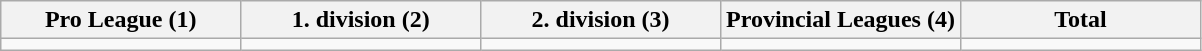<table class="wikitable">
<tr>
<th style="width:20%;">Pro League (1)</th>
<th style="width:20%;">1. division (2)</th>
<th style="width:20%;">2. division (3)</th>
<th style="width:20%;">Provincial Leagues (4)</th>
<th style="width:20%;">Total</th>
</tr>
<tr>
<td></td>
<td></td>
<td></td>
<td></td>
<td></td>
</tr>
</table>
